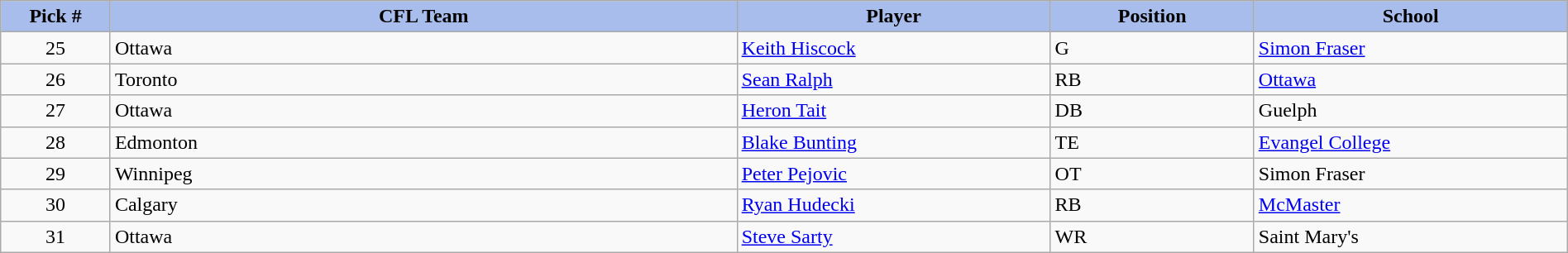<table class="wikitable" style="width: 100%">
<tr>
<th style="background:#A8BDEC;" width=7%>Pick #</th>
<th width=40% style="background:#A8BDEC;">CFL Team</th>
<th width=20% style="background:#A8BDEC;">Player</th>
<th width=13% style="background:#A8BDEC;">Position</th>
<th width=20% style="background:#A8BDEC;">School</th>
</tr>
<tr>
<td align=center>25</td>
<td>Ottawa</td>
<td><a href='#'>Keith Hiscock</a></td>
<td>G</td>
<td><a href='#'>Simon Fraser</a></td>
</tr>
<tr>
<td align=center>26</td>
<td>Toronto</td>
<td><a href='#'>Sean Ralph</a></td>
<td>RB</td>
<td><a href='#'>Ottawa</a></td>
</tr>
<tr>
<td align=center>27</td>
<td>Ottawa</td>
<td><a href='#'>Heron Tait</a></td>
<td>DB</td>
<td>Guelph</td>
</tr>
<tr>
<td align=center>28</td>
<td>Edmonton</td>
<td><a href='#'>Blake Bunting</a></td>
<td>TE</td>
<td><a href='#'>Evangel College</a></td>
</tr>
<tr>
<td align=center>29</td>
<td>Winnipeg</td>
<td><a href='#'>Peter Pejovic</a></td>
<td>OT</td>
<td>Simon Fraser</td>
</tr>
<tr>
<td align=center>30</td>
<td>Calgary</td>
<td><a href='#'>Ryan Hudecki</a></td>
<td>RB</td>
<td><a href='#'>McMaster</a></td>
</tr>
<tr>
<td align=center>31</td>
<td>Ottawa</td>
<td><a href='#'>Steve Sarty</a></td>
<td>WR</td>
<td>Saint Mary's</td>
</tr>
</table>
